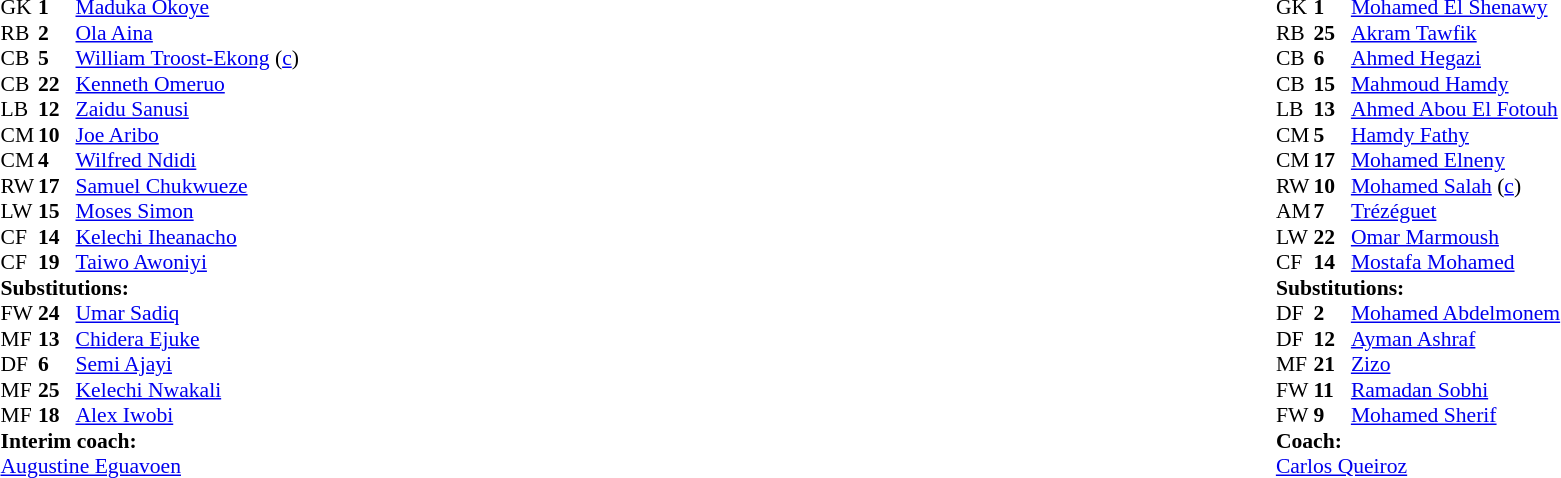<table width="100%">
<tr>
<td valign="top" width="40%"><br><table style="font-size:90%" cellspacing="0" cellpadding="0">
<tr>
<th width=25></th>
<th width=25></th>
</tr>
<tr>
<td>GK</td>
<td><strong>1</strong></td>
<td><a href='#'>Maduka Okoye</a></td>
</tr>
<tr>
<td>RB</td>
<td><strong>2</strong></td>
<td><a href='#'>Ola Aina</a></td>
</tr>
<tr>
<td>CB</td>
<td><strong>5</strong></td>
<td><a href='#'>William Troost-Ekong</a> (<a href='#'>c</a>)</td>
</tr>
<tr>
<td>CB</td>
<td><strong>22</strong></td>
<td><a href='#'>Kenneth Omeruo</a></td>
<td></td>
<td></td>
</tr>
<tr>
<td>LB</td>
<td><strong>12</strong></td>
<td><a href='#'>Zaidu Sanusi</a></td>
</tr>
<tr>
<td>CM</td>
<td><strong>10</strong></td>
<td><a href='#'>Joe Aribo</a></td>
</tr>
<tr>
<td>CM</td>
<td><strong>4</strong></td>
<td><a href='#'>Wilfred Ndidi</a></td>
</tr>
<tr>
<td>RW</td>
<td><strong>17</strong></td>
<td><a href='#'>Samuel Chukwueze</a></td>
<td></td>
<td></td>
</tr>
<tr>
<td>LW</td>
<td><strong>15</strong></td>
<td><a href='#'>Moses Simon</a></td>
<td></td>
<td></td>
</tr>
<tr>
<td>CF</td>
<td><strong>14</strong></td>
<td><a href='#'>Kelechi Iheanacho</a></td>
<td></td>
<td></td>
</tr>
<tr>
<td>CF</td>
<td><strong>19</strong></td>
<td><a href='#'>Taiwo Awoniyi</a></td>
<td></td>
<td></td>
</tr>
<tr>
<td colspan=3><strong>Substitutions:</strong></td>
</tr>
<tr>
<td>FW</td>
<td><strong>24</strong></td>
<td><a href='#'>Umar Sadiq</a></td>
<td></td>
<td></td>
</tr>
<tr>
<td>MF</td>
<td><strong>13</strong></td>
<td><a href='#'>Chidera Ejuke</a></td>
<td></td>
<td></td>
</tr>
<tr>
<td>DF</td>
<td><strong>6</strong></td>
<td><a href='#'>Semi Ajayi</a></td>
<td></td>
<td></td>
</tr>
<tr>
<td>MF</td>
<td><strong>25</strong></td>
<td><a href='#'>Kelechi Nwakali</a></td>
<td></td>
<td></td>
</tr>
<tr>
<td>MF</td>
<td><strong>18</strong></td>
<td><a href='#'>Alex Iwobi</a></td>
<td></td>
<td></td>
</tr>
<tr>
<td colspan=3><strong>Interim coach:</strong></td>
</tr>
<tr>
<td colspan=3><a href='#'>Augustine Eguavoen</a></td>
</tr>
</table>
</td>
<td valign="top"></td>
<td valign="top" width="50%"><br><table style="font-size:90%; margin:auto" cellspacing="0" cellpadding="0">
<tr>
<th width=25></th>
<th width=25></th>
</tr>
<tr>
<td>GK</td>
<td><strong>1</strong></td>
<td><a href='#'>Mohamed El Shenawy</a></td>
</tr>
<tr>
<td>RB</td>
<td><strong>25</strong></td>
<td><a href='#'>Akram Tawfik</a></td>
<td></td>
<td></td>
</tr>
<tr>
<td>CB</td>
<td><strong>6</strong></td>
<td><a href='#'>Ahmed Hegazi</a></td>
</tr>
<tr>
<td>CB</td>
<td><strong>15</strong></td>
<td><a href='#'>Mahmoud Hamdy</a></td>
<td></td>
<td></td>
</tr>
<tr>
<td>LB</td>
<td><strong>13</strong></td>
<td><a href='#'>Ahmed Abou El Fotouh</a></td>
<td></td>
<td></td>
</tr>
<tr>
<td>CM</td>
<td><strong>5</strong></td>
<td><a href='#'>Hamdy Fathy</a></td>
</tr>
<tr>
<td>CM</td>
<td><strong>17</strong></td>
<td><a href='#'>Mohamed Elneny</a></td>
</tr>
<tr>
<td>RW</td>
<td><strong>10</strong></td>
<td><a href='#'>Mohamed Salah</a> (<a href='#'>c</a>)</td>
</tr>
<tr>
<td>AM</td>
<td><strong>7</strong></td>
<td><a href='#'>Trézéguet</a></td>
<td></td>
<td></td>
</tr>
<tr>
<td>LW</td>
<td><strong>22</strong></td>
<td><a href='#'>Omar Marmoush</a></td>
</tr>
<tr>
<td>CF</td>
<td><strong>14</strong></td>
<td><a href='#'>Mostafa Mohamed</a></td>
<td></td>
<td></td>
</tr>
<tr>
<td colspan=3><strong>Substitutions:</strong></td>
</tr>
<tr>
<td>DF</td>
<td><strong>2</strong></td>
<td><a href='#'>Mohamed Abdelmonem</a></td>
<td></td>
<td></td>
</tr>
<tr>
<td>DF</td>
<td><strong>12</strong></td>
<td><a href='#'>Ayman Ashraf</a></td>
<td></td>
<td></td>
</tr>
<tr>
<td>MF</td>
<td><strong>21</strong></td>
<td><a href='#'>Zizo</a></td>
<td></td>
<td></td>
</tr>
<tr>
<td>FW</td>
<td><strong>11</strong></td>
<td><a href='#'>Ramadan Sobhi</a></td>
<td></td>
<td></td>
</tr>
<tr>
<td>FW</td>
<td><strong>9</strong></td>
<td><a href='#'>Mohamed Sherif</a></td>
<td></td>
<td></td>
</tr>
<tr>
<td colspan=3><strong>Coach:</strong></td>
</tr>
<tr>
<td colspan=3> <a href='#'>Carlos Queiroz</a></td>
</tr>
</table>
</td>
</tr>
</table>
